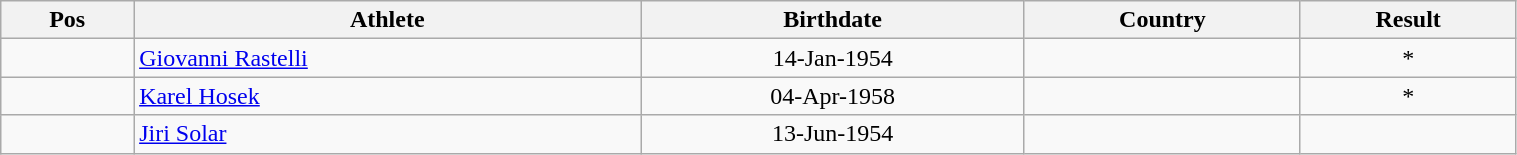<table class="wikitable"  style="text-align:center; width:80%;">
<tr>
<th>Pos</th>
<th>Athlete</th>
<th>Birthdate</th>
<th>Country</th>
<th>Result</th>
</tr>
<tr>
<td align=center></td>
<td align=left><a href='#'>Giovanni Rastelli</a></td>
<td>14-Jan-1954</td>
<td align=left></td>
<td>*</td>
</tr>
<tr>
<td align=center></td>
<td align=left><a href='#'>Karel Hosek</a></td>
<td>04-Apr-1958</td>
<td align=left></td>
<td>*</td>
</tr>
<tr>
<td align=center></td>
<td align=left><a href='#'>Jiri Solar</a></td>
<td>13-Jun-1954</td>
<td align=left></td>
<td></td>
</tr>
</table>
